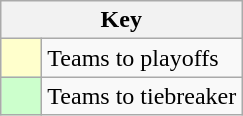<table class="wikitable" style="text-align: center;">
<tr>
<th colspan=2>Key</th>
</tr>
<tr>
<td style="background:#ffffcc; width:20px;"></td>
<td align=left>Teams to playoffs</td>
</tr>
<tr>
<td style="background:#ccffcc; width:20px;"></td>
<td align=left>Teams to tiebreaker</td>
</tr>
</table>
